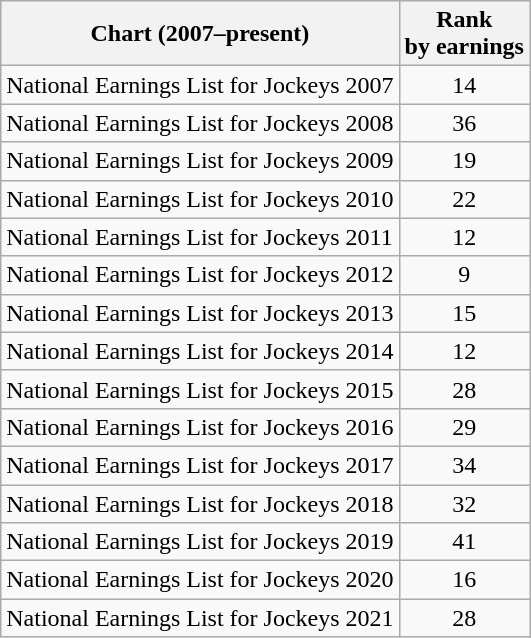<table class="wikitable sortable">
<tr>
<th>Chart (2007–present)</th>
<th>Rank<br>by earnings</th>
</tr>
<tr>
<td>National Earnings List for Jockeys 2007</td>
<td style="text-align:center;">14</td>
</tr>
<tr>
<td>National Earnings List for Jockeys 2008</td>
<td style="text-align:center;">36</td>
</tr>
<tr>
<td>National Earnings List for Jockeys 2009</td>
<td style="text-align:center;">19</td>
</tr>
<tr>
<td>National Earnings List for Jockeys 2010</td>
<td style="text-align:center;">22</td>
</tr>
<tr>
<td>National Earnings List for Jockeys 2011</td>
<td style="text-align:center;">12</td>
</tr>
<tr>
<td>National Earnings List for Jockeys 2012</td>
<td style="text-align:center;">9</td>
</tr>
<tr>
<td>National Earnings List for Jockeys 2013</td>
<td style="text-align:center;">15</td>
</tr>
<tr>
<td>National Earnings List for Jockeys 2014</td>
<td style="text-align:center;">12</td>
</tr>
<tr>
<td>National Earnings List for Jockeys 2015</td>
<td style="text-align:center;">28</td>
</tr>
<tr>
<td>National Earnings List for Jockeys 2016</td>
<td style="text-align:center;">29</td>
</tr>
<tr>
<td>National Earnings List for Jockeys 2017</td>
<td style="text-align:center;">34</td>
</tr>
<tr>
<td>National Earnings List for Jockeys 2018</td>
<td style="text-align:center;">32</td>
</tr>
<tr>
<td>National Earnings List for Jockeys 2019</td>
<td style="text-align:center;">41</td>
</tr>
<tr>
<td>National Earnings List for Jockeys 2020</td>
<td style="text-align:center;">16</td>
</tr>
<tr>
<td>National Earnings List for Jockeys 2021</td>
<td style="text-align:center;">28</td>
</tr>
</table>
